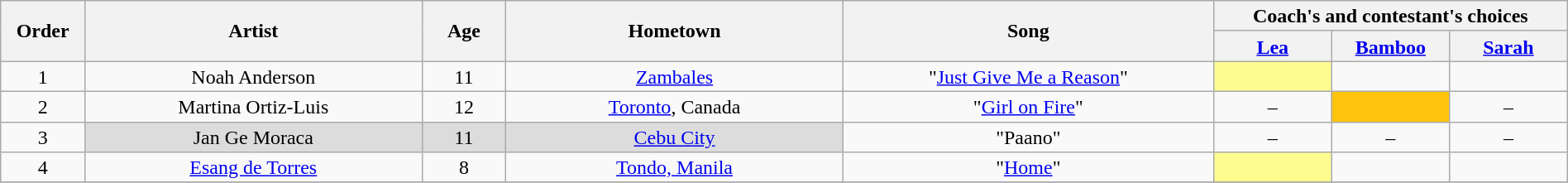<table class="wikitable" style="text-align:center; line-height:17px; width:100%;">
<tr>
<th scope="col" rowspan="2" width="05%">Order</th>
<th scope="col" rowspan="2" width="20%">Artist</th>
<th scope="col" rowspan="2" width="05%">Age</th>
<th scope="col" rowspan="2" width="20%">Hometown</th>
<th scope="col" rowspan="2" width="22%">Song</th>
<th scope="col" colspan="4" width="28%">Coach's and contestant's choices</th>
</tr>
<tr>
<th width="07%"><a href='#'>Lea</a></th>
<th width="07%"><a href='#'>Bamboo</a></th>
<th width="07%"><a href='#'>Sarah</a></th>
</tr>
<tr>
<td scope="row">1</td>
<td>Noah Anderson</td>
<td>11</td>
<td><a href='#'>Zambales</a></td>
<td>"<a href='#'>Just Give Me a Reason</a>"</td>
<td style="background:#fdfc8f;"><strong></strong></td>
<td><strong></strong></td>
<td><strong></strong></td>
</tr>
<tr>
<td scope="row">2</td>
<td>Martina Ortiz-Luis</td>
<td>12</td>
<td><a href='#'>Toronto</a>, Canada</td>
<td>"<a href='#'>Girl on Fire</a>"</td>
<td>–</td>
<td style="background:#FFC40C;"><strong></strong></td>
<td>–</td>
</tr>
<tr>
<td scope="row">3</td>
<td style="background:#DCDCDC;">Jan Ge Moraca</td>
<td style="background:#DCDCDC;">11</td>
<td style="background:#DCDCDC;"><a href='#'>Cebu City</a></td>
<td>"Paano"</td>
<td>–</td>
<td>–</td>
<td>–</td>
</tr>
<tr>
<td scope="row">4</td>
<td><a href='#'>Esang de Torres</a></td>
<td>8</td>
<td><a href='#'>Tondo, Manila</a></td>
<td>"<a href='#'>Home</a>"</td>
<td style="background:#fdfc8f;"><strong></strong></td>
<td><strong></strong></td>
<td><strong></strong></td>
</tr>
<tr>
</tr>
</table>
